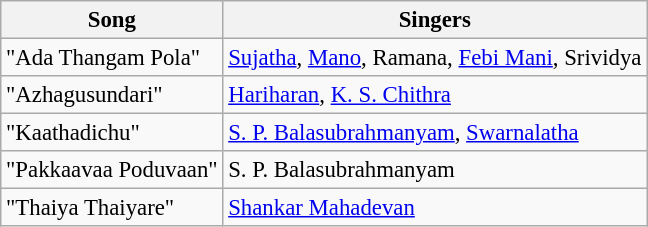<table class="wikitable" style="font-size:95%;">
<tr>
<th>Song</th>
<th>Singers</th>
</tr>
<tr>
<td>"Ada Thangam Pola"</td>
<td><a href='#'>Sujatha</a>, <a href='#'>Mano</a>, Ramana, <a href='#'>Febi Mani</a>, Srividya</td>
</tr>
<tr>
<td>"Azhagusundari"</td>
<td><a href='#'>Hariharan</a>, <a href='#'>K. S. Chithra</a></td>
</tr>
<tr>
<td>"Kaathadichu"</td>
<td><a href='#'>S. P. Balasubrahmanyam</a>, <a href='#'>Swarnalatha</a></td>
</tr>
<tr>
<td>"Pakkaavaa Poduvaan"</td>
<td>S. P. Balasubrahmanyam</td>
</tr>
<tr>
<td>"Thaiya Thaiyare"</td>
<td><a href='#'>Shankar Mahadevan</a></td>
</tr>
</table>
